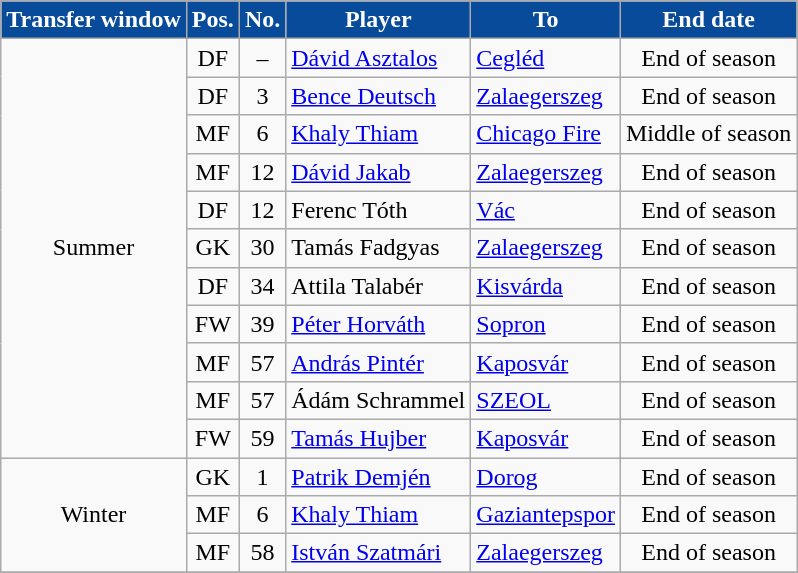<table class="wikitable plainrowheaders sortable">
<tr>
<th style="background-color:#094B9B;color:white">Transfer window</th>
<th style="background-color:#094B9B;color:white">Pos.</th>
<th style="background-color:#094B9B;color:white">No.</th>
<th style="background-color:#094B9B;color:white">Player</th>
<th style="background-color:#094B9B;color:white">To</th>
<th style="background-color:#094B9B;color:white">End date</th>
</tr>
<tr>
<td rowspan="11" style="text-align:center;">Summer</td>
<td style=text-align:center;>DF</td>
<td style=text-align:center;>–</td>
<td style=text-align:left;> <a href='#'>Dávid Asztalos</a></td>
<td style=text-align:left;><a href='#'>Cegléd</a></td>
<td style=text-align:center;>End of season</td>
</tr>
<tr>
<td style=text-align:center;>DF</td>
<td style=text-align:center;>3</td>
<td style=text-align:left;> <a href='#'>Bence Deutsch</a></td>
<td style=text-align:left;><a href='#'>Zalaegerszeg</a></td>
<td style=text-align:center;>End of season</td>
</tr>
<tr>
<td style=text-align:center;>MF</td>
<td style=text-align:center;>6</td>
<td style=text-align:left;> <a href='#'>Khaly Thiam</a></td>
<td style=text-align:left;> <a href='#'>Chicago Fire</a></td>
<td style=text-align:center;>Middle of season</td>
</tr>
<tr>
<td style=text-align:center;>MF</td>
<td style=text-align:center;>12</td>
<td style=text-align:left;> <a href='#'>Dávid Jakab</a></td>
<td style=text-align:left;><a href='#'>Zalaegerszeg</a></td>
<td style=text-align:center;>End of season</td>
</tr>
<tr>
<td style=text-align:center;>DF</td>
<td style=text-align:center;>12</td>
<td style=text-align:left;> Ferenc Tóth</td>
<td style=text-align:left;><a href='#'>Vác</a></td>
<td style=text-align:center;>End of season</td>
</tr>
<tr>
<td style=text-align:center;>GK</td>
<td style=text-align:center;>30</td>
<td style=text-align:left;> Tamás Fadgyas</td>
<td style=text-align:left;><a href='#'>Zalaegerszeg</a></td>
<td style=text-align:center;>End of season</td>
</tr>
<tr>
<td style=text-align:center;>DF</td>
<td style=text-align:center;>34</td>
<td style=text-align:left;> Attila Talabér</td>
<td style=text-align:left;><a href='#'>Kisvárda</a></td>
<td style=text-align:center;>End of season</td>
</tr>
<tr>
<td style=text-align:center;>FW</td>
<td style=text-align:center;>39</td>
<td style=text-align:left;> <a href='#'>Péter Horváth</a></td>
<td style=text-align:left;><a href='#'>Sopron</a></td>
<td style=text-align:center;>End of season</td>
</tr>
<tr>
<td style=text-align:center;>MF</td>
<td style=text-align:center;>57</td>
<td style=text-align:left;> <a href='#'>András Pintér</a></td>
<td style=text-align:left;><a href='#'>Kaposvár</a></td>
<td style=text-align:center;>End of season</td>
</tr>
<tr>
<td style=text-align:center;>MF</td>
<td style=text-align:center;>57</td>
<td style=text-align:left;> Ádám Schrammel</td>
<td style=text-align:left;><a href='#'>SZEOL</a></td>
<td style=text-align:center;>End of season</td>
</tr>
<tr>
<td style=text-align:center;>FW</td>
<td style=text-align:center;>59</td>
<td style=text-align:left;> <a href='#'>Tamás Hujber</a></td>
<td style=text-align:left;><a href='#'>Kaposvár</a></td>
<td style=text-align:center;>End of season</td>
</tr>
<tr>
<td rowspan="3" style="text-align:center;">Winter</td>
<td style=text-align:center;>GK</td>
<td style=text-align:center;>1</td>
<td style=text-align:left;> <a href='#'>Patrik Demjén</a></td>
<td style=text-align:left;><a href='#'>Dorog</a></td>
<td style=text-align:center;>End of season</td>
</tr>
<tr>
<td style=text-align:center;>MF</td>
<td style=text-align:center;>6</td>
<td style=text-align:left;> <a href='#'>Khaly Thiam</a></td>
<td style=text-align:left;> <a href='#'>Gaziantepspor</a></td>
<td style=text-align:center;>End of season</td>
</tr>
<tr>
<td style=text-align:center;>MF</td>
<td style=text-align:center;>58</td>
<td style=text-align:left;> <a href='#'>István Szatmári</a></td>
<td style=text-align:left;><a href='#'>Zalaegerszeg</a></td>
<td style=text-align:center;>End of season</td>
</tr>
<tr>
</tr>
</table>
